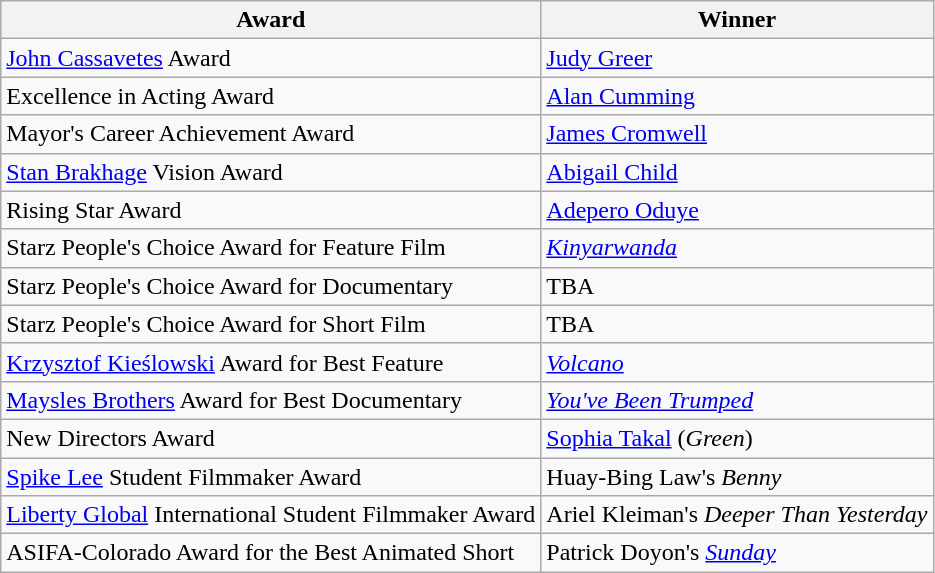<table class="wikitable">
<tr>
<th>Award</th>
<th>Winner</th>
</tr>
<tr>
<td><a href='#'>John Cassavetes</a> Award</td>
<td><a href='#'>Judy Greer</a></td>
</tr>
<tr>
<td>Excellence in Acting Award</td>
<td><a href='#'>Alan Cumming</a></td>
</tr>
<tr>
<td>Mayor's Career Achievement Award</td>
<td><a href='#'>James Cromwell</a></td>
</tr>
<tr>
<td><a href='#'>Stan Brakhage</a> Vision Award</td>
<td><a href='#'>Abigail Child</a></td>
</tr>
<tr>
<td>Rising Star Award</td>
<td><a href='#'>Adepero Oduye</a></td>
</tr>
<tr>
<td>Starz People's Choice Award for Feature Film</td>
<td><em><a href='#'>Kinyarwanda</a></em></td>
</tr>
<tr>
<td>Starz People's Choice Award for Documentary</td>
<td>TBA</td>
</tr>
<tr>
<td>Starz People's Choice Award for Short Film</td>
<td>TBA</td>
</tr>
<tr>
<td><a href='#'>Krzysztof Kieślowski</a> Award for Best Feature</td>
<td><a href='#'><em>Volcano</em></a></td>
</tr>
<tr>
<td><a href='#'>Maysles Brothers</a> Award for Best Documentary</td>
<td><em><a href='#'>You've Been Trumped</a></em></td>
</tr>
<tr>
<td>New Directors Award</td>
<td><a href='#'>Sophia Takal</a> (<em>Green</em>)</td>
</tr>
<tr>
<td><a href='#'>Spike Lee</a> Student Filmmaker Award</td>
<td>Huay-Bing Law's <em>Benny</em></td>
</tr>
<tr>
<td><a href='#'>Liberty Global</a> International Student Filmmaker Award</td>
<td>Ariel Kleiman's <em>Deeper Than Yesterday</em></td>
</tr>
<tr>
<td>ASIFA-Colorado Award for the Best Animated Short</td>
<td>Patrick Doyon's <em><a href='#'>Sunday</a></em></td>
</tr>
</table>
